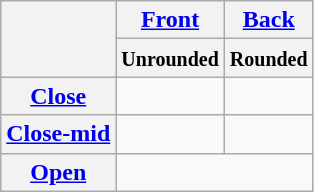<table class="wikitable" style="text-align:center;">
<tr>
<th rowspan="2"></th>
<th><a href='#'>Front</a></th>
<th><a href='#'>Back</a></th>
</tr>
<tr>
<th><small>Unrounded</small></th>
<th><small>Rounded</small></th>
</tr>
<tr>
<th><a href='#'>Close</a></th>
<td></td>
<td></td>
</tr>
<tr>
<th><a href='#'>Close-mid</a></th>
<td></td>
<td></td>
</tr>
<tr>
<th><a href='#'>Open</a></th>
<td colspan=2></td>
</tr>
</table>
